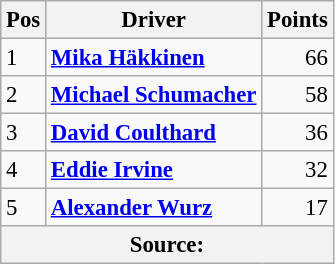<table class="wikitable" style="font-size: 95%;">
<tr>
<th>Pos</th>
<th>Driver</th>
<th>Points</th>
</tr>
<tr>
<td>1</td>
<td> <strong><a href='#'>Mika Häkkinen</a></strong></td>
<td align="right">66</td>
</tr>
<tr>
<td>2</td>
<td> <strong><a href='#'>Michael Schumacher</a></strong></td>
<td align="right">58</td>
</tr>
<tr>
<td>3</td>
<td> <strong><a href='#'>David Coulthard</a></strong></td>
<td align="right">36</td>
</tr>
<tr>
<td>4</td>
<td> <strong><a href='#'>Eddie Irvine</a></strong></td>
<td align="right">32</td>
</tr>
<tr>
<td>5</td>
<td> <strong><a href='#'>Alexander Wurz</a></strong></td>
<td align="right">17</td>
</tr>
<tr>
<th colspan=4>Source:</th>
</tr>
</table>
